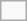<table class="infobox">
<tr>
<td></td>
<td></td>
</tr>
</table>
